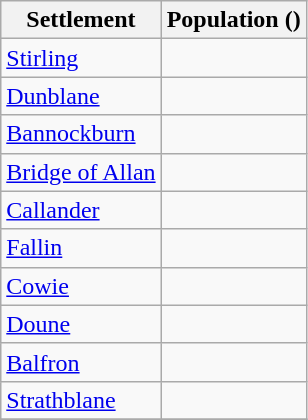<table class="wikitable sortable">
<tr>
<th>Settlement</th>
<th>Population ()</th>
</tr>
<tr>
<td><a href='#'>Stirling</a></td>
<td></td>
</tr>
<tr>
<td><a href='#'>Dunblane</a></td>
<td></td>
</tr>
<tr>
<td><a href='#'>Bannockburn</a></td>
<td></td>
</tr>
<tr>
<td><a href='#'>Bridge of Allan</a></td>
<td></td>
</tr>
<tr>
<td><a href='#'>Callander</a></td>
<td></td>
</tr>
<tr>
<td><a href='#'>Fallin</a></td>
<td></td>
</tr>
<tr>
<td><a href='#'>Cowie</a></td>
<td></td>
</tr>
<tr>
<td><a href='#'>Doune</a></td>
<td></td>
</tr>
<tr>
<td><a href='#'>Balfron</a></td>
<td></td>
</tr>
<tr>
<td><a href='#'>Strathblane</a></td>
<td></td>
</tr>
<tr>
</tr>
</table>
